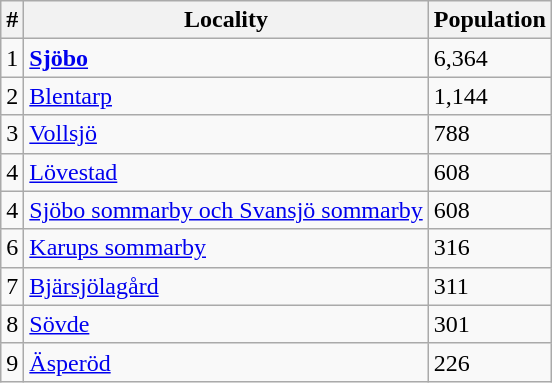<table class="wikitable">
<tr>
<th>#</th>
<th>Locality</th>
<th>Population</th>
</tr>
<tr>
<td>1</td>
<td><strong><a href='#'>Sjöbo</a></strong></td>
<td>6,364</td>
</tr>
<tr>
<td>2</td>
<td><a href='#'>Blentarp</a></td>
<td>1,144</td>
</tr>
<tr>
<td>3</td>
<td><a href='#'>Vollsjö</a></td>
<td>788</td>
</tr>
<tr>
<td>4</td>
<td><a href='#'>Lövestad</a></td>
<td>608</td>
</tr>
<tr>
<td>4</td>
<td><a href='#'>Sjöbo sommarby och Svansjö sommarby</a></td>
<td>608</td>
</tr>
<tr>
<td>6</td>
<td><a href='#'>Karups sommarby</a></td>
<td>316</td>
</tr>
<tr>
<td>7</td>
<td><a href='#'>Bjärsjölagård</a></td>
<td>311</td>
</tr>
<tr>
<td>8</td>
<td><a href='#'>Sövde</a></td>
<td>301</td>
</tr>
<tr>
<td>9</td>
<td><a href='#'>Äsperöd</a></td>
<td>226</td>
</tr>
</table>
